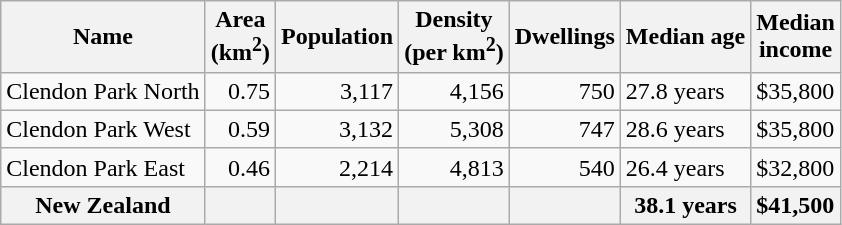<table class="wikitable">
<tr>
<th>Name</th>
<th>Area<br>(km<sup>2</sup>)</th>
<th>Population</th>
<th>Density<br>(per km<sup>2</sup>)</th>
<th>Dwellings</th>
<th>Median age</th>
<th>Median<br>income</th>
</tr>
<tr>
<td>Clendon Park North</td>
<td style="text-align:right;">0.75</td>
<td style="text-align:right;">3,117</td>
<td style="text-align:right;">4,156</td>
<td style="text-align:right;">750</td>
<td>27.8 years</td>
<td>$35,800</td>
</tr>
<tr>
<td>Clendon Park West</td>
<td style="text-align:right;">0.59</td>
<td style="text-align:right;">3,132</td>
<td style="text-align:right;">5,308</td>
<td style="text-align:right;">747</td>
<td>28.6 years</td>
<td>$35,800</td>
</tr>
<tr>
<td>Clendon Park East</td>
<td style="text-align:right;">0.46</td>
<td style="text-align:right;">2,214</td>
<td style="text-align:right;">4,813</td>
<td style="text-align:right;">540</td>
<td>26.4 years</td>
<td>$32,800</td>
</tr>
<tr>
<th>New Zealand</th>
<th></th>
<th></th>
<th></th>
<th></th>
<th>38.1 years</th>
<th style="text-align:left;">$41,500</th>
</tr>
</table>
